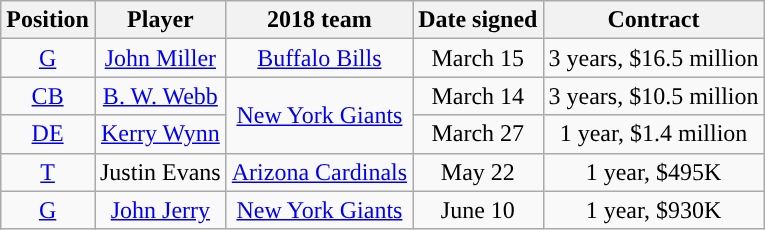<table class="wikitable" style="text-align:center">
<tr>
<th>Position</th>
<th>Player</th>
<th>2018 team</th>
<th>Date signed</th>
<th>Contract</th>
</tr>
<tr>
<td><a href='#'>G</a></td>
<td><a href='#'>John Miller</a></td>
<td><a href='#'>Buffalo Bills</a></td>
<td>March 15</td>
<td>3 years, $16.5 million</td>
</tr>
<tr>
<td><a href='#'>CB</a></td>
<td><a href='#'>B. W. Webb</a></td>
<td rowspan="2"><a href='#'>New York Giants</a></td>
<td>March 14</td>
<td>3 years, $10.5 million</td>
</tr>
<tr>
<td><a href='#'>DE</a></td>
<td><a href='#'>Kerry Wynn</a></td>
<td>March 27</td>
<td>1 year, $1.4 million</td>
</tr>
<tr>
<td><a href='#'>T</a></td>
<td>Justin Evans</td>
<td><a href='#'>Arizona Cardinals</a></td>
<td>May 22</td>
<td>1 year, $495K</td>
</tr>
<tr>
<td><a href='#'>G</a></td>
<td><a href='#'>John Jerry</a></td>
<td><a href='#'>New York Giants</a></td>
<td>June 10</td>
<td>1 year, $930K</td>
</tr>
</table>
